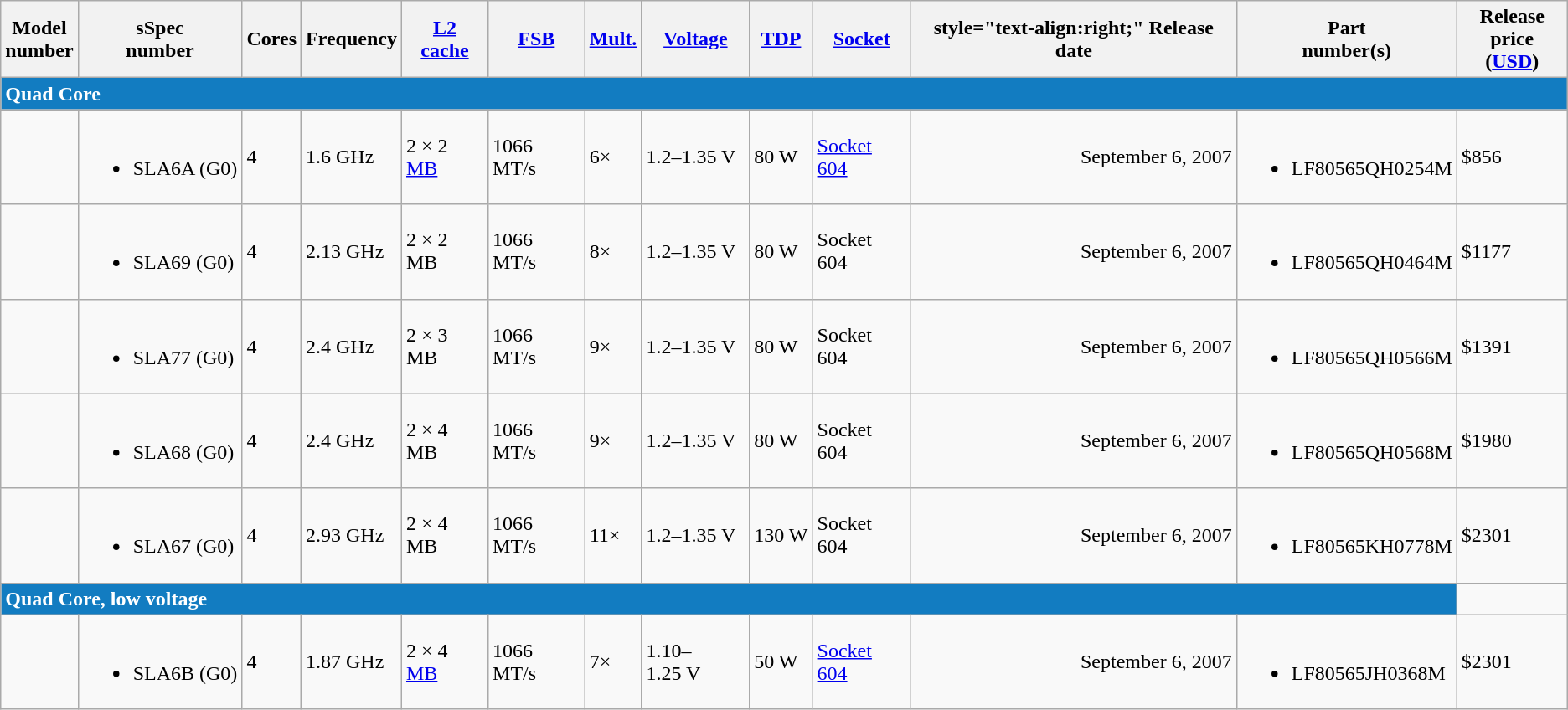<table class="wikitable">
<tr>
<th>Model<br>number</th>
<th>sSpec<br>number</th>
<th>Cores</th>
<th>Frequency</th>
<th><a href='#'>L2<br>cache</a></th>
<th><a href='#'>FSB</a></th>
<th><a href='#'>Mult.</a></th>
<th><a href='#'>Voltage</a></th>
<th><a href='#'>TDP</a></th>
<th><a href='#'>Socket</a></th>
<th>style="text-align:right;" Release date</th>
<th>Part<br>number(s)</th>
<th>Release<br>price (<a href='#'>USD</a>)</th>
</tr>
<tr>
<td colspan="13" align="left" style="background:#127cc1;color: white"><strong>Quad Core</strong></td>
</tr>
<tr>
<td></td>
<td><templatestyles src="Plainlist/styles.css" /><div><br><ul><li>SLA6A (G0)</li></ul></div></td>
<td>4</td>
<td>1.6 GHz</td>
<td>2 × 2 <a href='#'>MB</a></td>
<td>1066 MT/s</td>
<td>6×</td>
<td>1.2–1.35 V</td>
<td><templatestyles src="Plainlist/styles.css" /><div>80 W<br></div></td>
<td><a href='#'>Socket 604</a></td>
<td style="text-align:right;">September 6, 2007</td>
<td><templatestyles src="Plainlist/styles.css" /><div><br><ul><li>LF80565QH0254M</li></ul></div></td>
<td>$856</td>
</tr>
<tr>
<td></td>
<td><templatestyles src="Plainlist/styles.css" /><div><br><ul><li>SLA69 (G0)</li></ul></div></td>
<td>4</td>
<td>2.13 GHz</td>
<td>2 × 2 MB</td>
<td>1066 MT/s</td>
<td>8×</td>
<td>1.2–1.35 V</td>
<td><templatestyles src="Plainlist/styles.css" /><div>80 W<br></div></td>
<td>Socket 604</td>
<td style="text-align:right;">September 6, 2007</td>
<td><templatestyles src="Plainlist/styles.css" /><div><br><ul><li>LF80565QH0464M</li></ul></div></td>
<td>$1177</td>
</tr>
<tr>
<td></td>
<td><templatestyles src="Plainlist/styles.css" /><div><br><ul><li>SLA77 (G0)</li></ul></div></td>
<td>4</td>
<td>2.4 GHz</td>
<td>2 × 3 MB</td>
<td>1066 MT/s</td>
<td>9×</td>
<td>1.2–1.35 V</td>
<td><templatestyles src="Plainlist/styles.css" /><div>80 W<br></div></td>
<td>Socket 604</td>
<td style="text-align:right;">September 6, 2007</td>
<td><templatestyles src="Plainlist/styles.css" /><div><br><ul><li>LF80565QH0566M</li></ul></div></td>
<td>$1391</td>
</tr>
<tr>
<td></td>
<td><templatestyles src="Plainlist/styles.css" /><div><br><ul><li>SLA68 (G0)</li></ul></div></td>
<td>4</td>
<td>2.4 GHz</td>
<td>2 × 4 MB</td>
<td>1066 MT/s</td>
<td>9×</td>
<td>1.2–1.35 V</td>
<td><templatestyles src="Plainlist/styles.css" /><div>80 W<br></div></td>
<td>Socket 604</td>
<td style="text-align:right;">September 6, 2007</td>
<td><templatestyles src="Plainlist/styles.css" /><div><br><ul><li>LF80565QH0568M</li></ul></div></td>
<td>$1980</td>
</tr>
<tr>
<td></td>
<td><templatestyles src="Plainlist/styles.css" /><div><br><ul><li>SLA67 (G0)</li></ul></div></td>
<td>4</td>
<td>2.93 GHz</td>
<td>2 × 4 MB</td>
<td>1066 MT/s</td>
<td>11×</td>
<td>1.2–1.35 V</td>
<td><templatestyles src="Plainlist/styles.css" /><div>130 W<br></div></td>
<td>Socket 604</td>
<td style="text-align:right;">September 6, 2007</td>
<td><templatestyles src="Plainlist/styles.css" /><div><br><ul><li>LF80565KH0778M</li></ul></div></td>
<td>$2301</td>
</tr>
<tr>
<td colspan="12" align="left" style="background:#127cc1;color: white"><strong>Quad Core, low voltage</strong></td>
</tr>
<tr>
<td></td>
<td><templatestyles src="Plainlist/styles.css" /><div><br><ul><li>SLA6B (G0)</li></ul></div></td>
<td>4</td>
<td>1.87 GHz</td>
<td>2 × 4 <a href='#'>MB</a></td>
<td>1066 MT/s</td>
<td>7×</td>
<td>1.10–1.25 V</td>
<td><templatestyles src="Plainlist/styles.css" /><div>50 W<br></div></td>
<td><a href='#'>Socket 604</a></td>
<td style="text-align:right;">September 6, 2007</td>
<td><templatestyles src="Plainlist/styles.css" /><div><br><ul><li>LF80565JH0368M</li></ul></div></td>
<td>$2301</td>
</tr>
</table>
